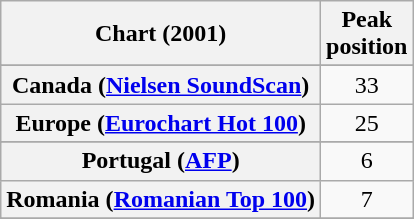<table class="wikitable sortable plainrowheaders" style="text-align:center">
<tr>
<th>Chart (2001)</th>
<th>Peak<br>position</th>
</tr>
<tr>
</tr>
<tr>
</tr>
<tr>
</tr>
<tr>
</tr>
<tr>
<th scope="row">Canada (<a href='#'>Nielsen SoundScan</a>)</th>
<td style="text-align:center;">33</td>
</tr>
<tr>
<th scope="row">Europe (<a href='#'>Eurochart Hot 100</a>)</th>
<td>25</td>
</tr>
<tr>
</tr>
<tr>
</tr>
<tr>
</tr>
<tr>
</tr>
<tr>
</tr>
<tr>
</tr>
<tr>
<th scope="row">Portugal (<a href='#'>AFP</a>)</th>
<td>6</td>
</tr>
<tr>
<th scope="row">Romania (<a href='#'>Romanian Top 100</a>)</th>
<td>7</td>
</tr>
<tr>
</tr>
<tr>
</tr>
<tr>
</tr>
<tr>
</tr>
<tr>
</tr>
<tr>
</tr>
</table>
